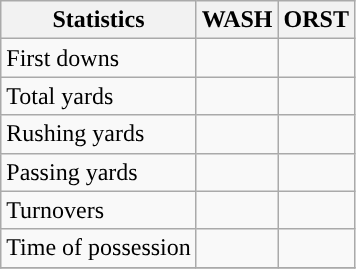<table class="wikitable" style="float: left;">
<tr>
<th>Statistics</th>
<th>WASH</th>
<th>ORST</th>
</tr>
<tr>
<td>First downs</td>
<td></td>
<td></td>
</tr>
<tr>
<td>Total yards</td>
<td></td>
<td></td>
</tr>
<tr>
<td>Rushing yards</td>
<td></td>
<td></td>
</tr>
<tr>
<td>Passing yards</td>
<td></td>
<td></td>
</tr>
<tr>
<td>Turnovers</td>
<td></td>
<td></td>
</tr>
<tr>
<td>Time of possession</td>
<td></td>
<td></td>
</tr>
<tr>
</tr>
</table>
